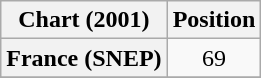<table class="wikitable sortable plainrowheaders">
<tr>
<th>Chart (2001)</th>
<th>Position</th>
</tr>
<tr>
<th scope="row">France (SNEP)</th>
<td align="center">69</td>
</tr>
<tr>
</tr>
</table>
